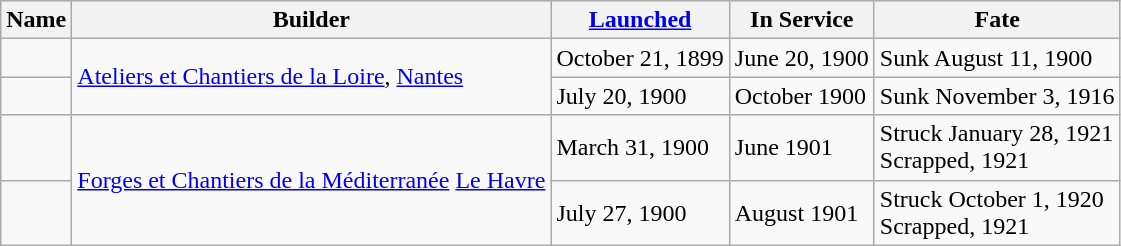<table class="wikitable centre">
<tr>
<th>Name</th>
<th>Builder</th>
<th><a href='#'>Launched</a></th>
<th>In Service</th>
<th>Fate</th>
</tr>
<tr>
<td></td>
<td rowspan=2><a href='#'>Ateliers et Chantiers de la Loire</a>, <a href='#'>Nantes</a></td>
<td>October 21, 1899</td>
<td>June 20, 1900</td>
<td>Sunk August 11, 1900</td>
</tr>
<tr>
<td></td>
<td>July 20, 1900</td>
<td>October 1900</td>
<td>Sunk November 3, 1916</td>
</tr>
<tr>
<td></td>
<td rowspan=2><a href='#'>Forges et Chantiers de la Méditerranée</a>  <a href='#'>Le Havre</a></td>
<td>March 31, 1900</td>
<td>June 1901</td>
<td>Struck January 28, 1921 <br>Scrapped, 1921</td>
</tr>
<tr>
<td></td>
<td>July 27, 1900</td>
<td>August 1901</td>
<td>Struck October 1, 1920<br>Scrapped, 1921</td>
</tr>
</table>
